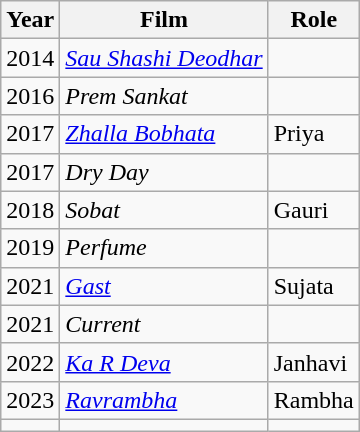<table class="wikitable">
<tr>
<th>Year</th>
<th>Film</th>
<th>Role</th>
</tr>
<tr>
<td>2014</td>
<td><em><a href='#'>Sau Shashi Deodhar</a></em></td>
<td></td>
</tr>
<tr>
<td>2016</td>
<td><em>Prem Sankat</em></td>
<td></td>
</tr>
<tr>
<td>2017</td>
<td><em><a href='#'>Zhalla Bobhata</a></em></td>
<td>Priya</td>
</tr>
<tr>
<td>2017</td>
<td><em>Dry Day</em></td>
<td></td>
</tr>
<tr>
<td>2018</td>
<td><em>Sobat</em></td>
<td>Gauri</td>
</tr>
<tr>
<td>2019</td>
<td><em>Perfume</em></td>
<td></td>
</tr>
<tr>
<td>2021</td>
<td><em><a href='#'>Gast</a></em></td>
<td>Sujata</td>
</tr>
<tr>
<td>2021</td>
<td><em>Current</em></td>
<td></td>
</tr>
<tr>
<td>2022</td>
<td><em><a href='#'>Ka R Deva</a></em></td>
<td>Janhavi</td>
</tr>
<tr>
<td>2023</td>
<td><em><a href='#'>Ravrambha</a></em></td>
<td>Rambha</td>
</tr>
<tr>
<td></td>
<td></td>
<td></td>
</tr>
</table>
